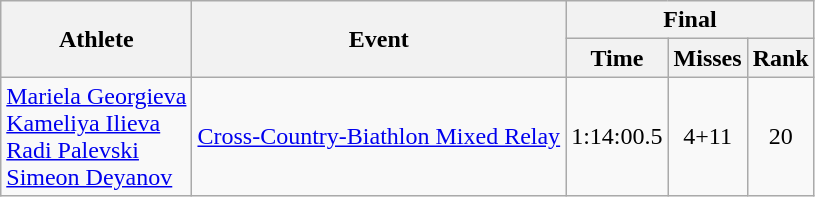<table class="wikitable">
<tr>
<th rowspan="2">Athlete</th>
<th rowspan="2">Event</th>
<th colspan="3">Final</th>
</tr>
<tr>
<th>Time</th>
<th>Misses</th>
<th>Rank</th>
</tr>
<tr>
<td><a href='#'>Mariela Georgieva</a><br><a href='#'>Kameliya Ilieva</a><br><a href='#'>Radi Palevski</a><br><a href='#'>Simeon Deyanov</a></td>
<td><a href='#'>Cross-Country-Biathlon Mixed Relay</a></td>
<td align="center">1:14:00.5</td>
<td align="center">4+11</td>
<td align="center">20</td>
</tr>
</table>
